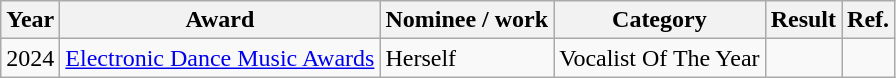<table class="wikitable">
<tr>
<th>Year</th>
<th>Award</th>
<th>Nominee / work</th>
<th>Category</th>
<th>Result</th>
<th>Ref.</th>
</tr>
<tr>
<td>2024</td>
<td><a href='#'>Electronic Dance Music Awards</a></td>
<td>Herself</td>
<td>Vocalist Of The Year</td>
<td></td>
<td></td>
</tr>
</table>
